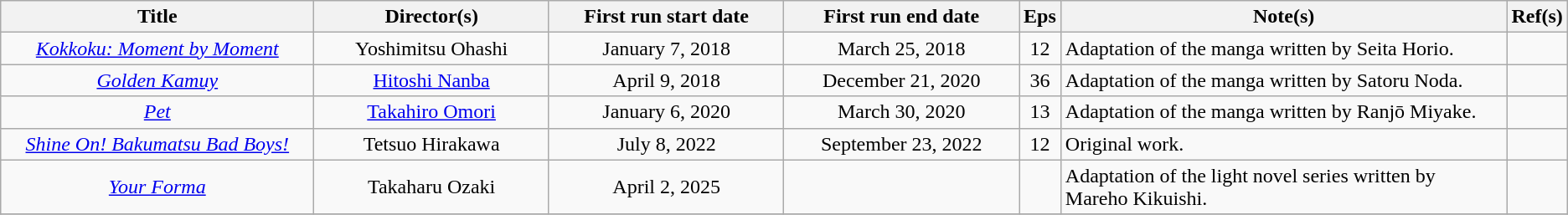<table class="wikitable sortable" style="text-align:center; margin=auto; ">
<tr>
<th scope="col" width=20%>Title</th>
<th scope="col" width=15%>Director(s)</th>
<th scope="col" width=15%>First run start date</th>
<th scope="col" width=15%>First run end date</th>
<th scope="col" class="unsortable">Eps</th>
<th scope="col" class="unsortable">Note(s)</th>
<th scope="col" class="unsortable">Ref(s)</th>
</tr>
<tr>
<td><em><a href='#'>Kokkoku: Moment by Moment</a></em></td>
<td>Yoshimitsu Ohashi</td>
<td>January 7, 2018</td>
<td>March 25, 2018</td>
<td>12</td>
<td style="text-align:left;">Adaptation of the manga written by Seita Horio.</td>
<td></td>
</tr>
<tr>
<td><em><a href='#'>Golden Kamuy</a></em></td>
<td><a href='#'>Hitoshi Nanba</a></td>
<td>April 9, 2018</td>
<td>December 21, 2020</td>
<td>36</td>
<td style="text-align:left;">Adaptation of the manga written by Satoru Noda.</td>
<td></td>
</tr>
<tr>
<td><em><a href='#'>Pet</a></em></td>
<td><a href='#'>Takahiro Omori</a></td>
<td>January 6, 2020</td>
<td>March 30, 2020</td>
<td>13</td>
<td style="text-align:left;">Adaptation of the manga written by Ranjō Miyake.</td>
<td></td>
</tr>
<tr>
<td><em><a href='#'>Shine On! Bakumatsu Bad Boys!</a></em></td>
<td>Tetsuo Hirakawa</td>
<td>July 8, 2022</td>
<td>September 23, 2022</td>
<td>12</td>
<td style="text-align:left;">Original work.</td>
<td></td>
</tr>
<tr>
<td><em><a href='#'>Your Forma</a></em></td>
<td>Takaharu Ozaki</td>
<td>April 2, 2025</td>
<td></td>
<td></td>
<td style="text-align:left;">Adaptation of the light novel series written by Mareho Kikuishi.</td>
<td></td>
</tr>
<tr>
</tr>
</table>
